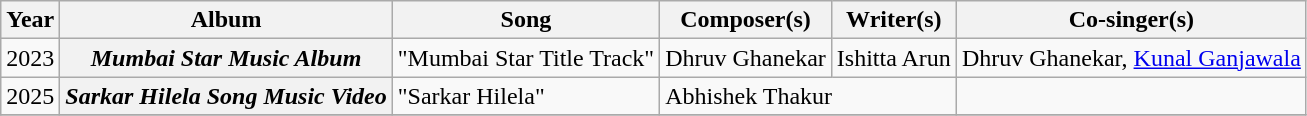<table class="wikitable plainrowheaders">
<tr>
<th scope="col">Year</th>
<th scope="col">Album</th>
<th scope="col">Song</th>
<th scope="col">Composer(s)</th>
<th scope="col">Writer(s)</th>
<th scope="col">Co-singer(s)</th>
</tr>
<tr>
<td>2023</td>
<th><em>Mumbai Star Music Album</em></th>
<td>"Mumbai Star Title Track"</td>
<td>Dhruv Ghanekar</td>
<td>Ishitta Arun</td>
<td>Dhruv Ghanekar, <a href='#'>Kunal Ganjawala</a></td>
</tr>
<tr>
<td>2025</td>
<th><em>Sarkar Hilela Song Music Video </em></th>
<td>"Sarkar Hilela"</td>
<td colspan="2">Abhishek Thakur</td>
<td></td>
</tr>
<tr>
</tr>
</table>
